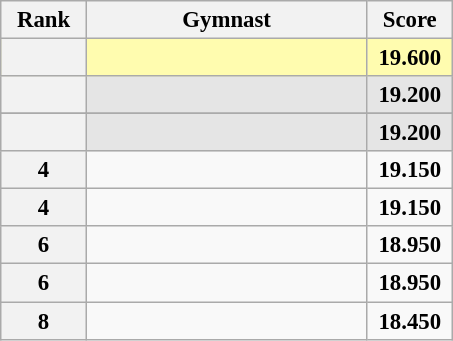<table class="wikitable sortable" style="text-align:center; font-size:95%">
<tr>
<th scope="col" style="width:50px;">Rank</th>
<th scope="col" style="width:180px;">Gymnast</th>
<th scope="col" style="width:50px;">Score</th>
</tr>
<tr style="background:#fffcaf;">
<th scope=row style="text-align:center"></th>
<td style="text-align:left;"></td>
<td><strong>19.600</strong></td>
</tr>
<tr style="background:#e5e5e5;">
<th scope=row style="text-align:center"></th>
<td style="text-align:left;"></td>
<td><strong>19.200</strong></td>
</tr>
<tr>
</tr>
<tr style="background:#e5e5e5;">
<th scope=row style="text-align:center"></th>
<td style="text-align:left;"></td>
<td><strong>19.200</strong></td>
</tr>
<tr>
<th scope=row style="text-align:center">4</th>
<td style="text-align:left;"></td>
<td><strong>19.150</strong></td>
</tr>
<tr>
<th scope=row style="text-align:center">4</th>
<td style="text-align:left;"></td>
<td><strong>19.150</strong></td>
</tr>
<tr>
<th scope=row style="text-align:center">6</th>
<td style="text-align:left;"></td>
<td><strong>18.950</strong></td>
</tr>
<tr T>
<th scope=row style="text-align:center">6</th>
<td style="text-align:left;"></td>
<td><strong>18.950</strong></td>
</tr>
<tr>
<th scope=row style="text-align:center">8</th>
<td style="text-align:left;"></td>
<td><strong>18.450</strong></td>
</tr>
</table>
